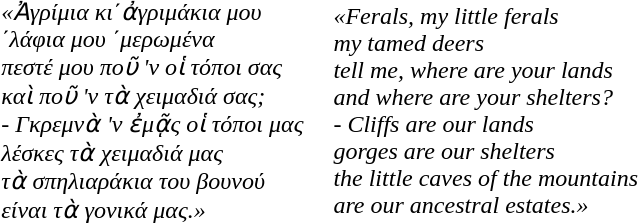<table colspan="2" border="0" align="right" cellspacing="4" cellpadding="10" style="border-collapse: collapse;">
<tr style="border: none;">
<td><span><em>«Ἀγρίμια κι΄ἀγριμάκια μου</em><br><em>΄λάφια μου ΄μερωμένα</em><br><em>πεστέ μου ποῦ 'ν οἱ τόποι σας</em><br><em>καὶ ποῦ 'ν τὰ χειμαδιά σας;</em><br><em>- Γκρεμνὰ 'ν ἐμᾷς οἱ τόποι μας</em><br><em>λέσκες τὰ χειμαδιά μας</em><br><em>τὰ σπηλιαράκια του βουνού</em><br><em>είναι τὰ γονικά μας.»</em></span></td>
<td><span><em>«Ferals, my little ferals</em><br><em>my tamed deers</em><br><em>tell me, where are your lands</em><br><em>and where are your shelters?</em><br><em>- Cliffs are our lands</em><br><em>gorges are our shelters</em><br><em>the little caves of the mountains</em><br><em>are our ancestral estates.»</em></span></td>
</tr>
</table>
